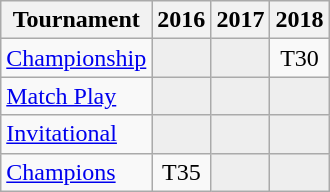<table class="wikitable" style="text-align:center;">
<tr>
<th>Tournament</th>
<th>2016</th>
<th>2017</th>
<th>2018</th>
</tr>
<tr>
<td align="left"><a href='#'>Championship</a></td>
<td style="background:#eeeeee;"></td>
<td style="background:#eeeeee;"></td>
<td>T30</td>
</tr>
<tr>
<td align="left"><a href='#'>Match Play</a></td>
<td style="background:#eeeeee;"></td>
<td style="background:#eeeeee;"></td>
<td style="background:#eeeeee;"></td>
</tr>
<tr>
<td align="left"><a href='#'>Invitational</a></td>
<td style="background:#eeeeee;"></td>
<td style="background:#eeeeee;"></td>
<td style="background:#eeeeee;"></td>
</tr>
<tr>
<td align="left"><a href='#'>Champions</a></td>
<td>T35</td>
<td style="background:#eeeeee;"></td>
<td style="background:#eeeeee;"></td>
</tr>
</table>
